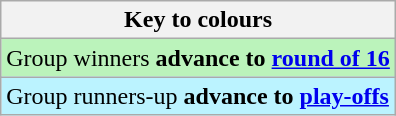<table class="wikitable">
<tr>
<th>Key to colours</th>
</tr>
<tr bgcolor="#BBF3BB">
<td>Group winners <strong>advance to <a href='#'>round of 16</a></strong></td>
</tr>
<tr bgcolor="#BBF3FF">
<td>Group runners-up <strong>advance to <a href='#'>play-offs</a></strong></td>
</tr>
</table>
